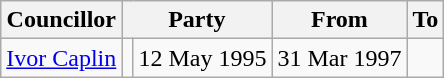<table class=wikitable>
<tr>
<th>Councillor</th>
<th colspan=2>Party</th>
<th>From</th>
<th>To</th>
</tr>
<tr>
<td><a href='#'>Ivor Caplin</a></td>
<td></td>
<td align=right>12 May 1995</td>
<td align=right>31 Mar 1997</td>
</tr>
</table>
